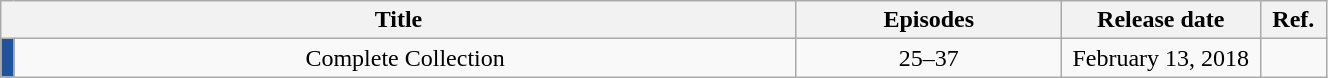<table class="wikitable" style="text-align: center; width: 70%;">
<tr>
<th colspan="2">Title</th>
<th width="20%">Episodes</th>
<th width="15%">Release date</th>
<th width="5%">Ref.</th>
</tr>
<tr>
<td rowspan="1" width="1%" style="background: #1F539C;"></td>
<td>Complete Collection</td>
<td>25–37</td>
<td>February 13, 2018</td>
<td></td>
</tr>
</table>
